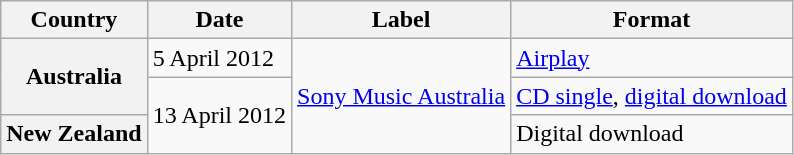<table class="wikitable plainrowheaders">
<tr>
<th scope="col">Country</th>
<th scope="col">Date</th>
<th scope="col">Label</th>
<th scope="col">Format</th>
</tr>
<tr>
<th scope="row" rowspan="2">Australia</th>
<td>5 April 2012</td>
<td rowspan="3"><a href='#'>Sony Music Australia</a></td>
<td><a href='#'>Airplay</a></td>
</tr>
<tr>
<td rowspan="2">13 April 2012</td>
<td><a href='#'>CD single</a>, <a href='#'>digital download</a></td>
</tr>
<tr>
<th scope="row">New Zealand</th>
<td>Digital download</td>
</tr>
</table>
